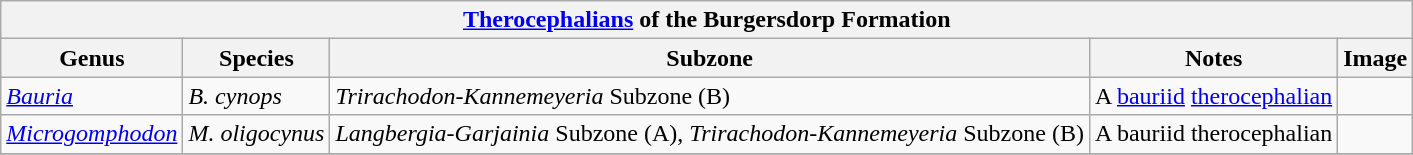<table class="wikitable" align="center">
<tr>
<th colspan="5" align="center"><strong><a href='#'>Therocephalians</a> of the Burgersdorp Formation</strong></th>
</tr>
<tr>
<th>Genus</th>
<th>Species</th>
<th>Subzone</th>
<th>Notes</th>
<th>Image</th>
</tr>
<tr>
<td><em><a href='#'>Bauria</a></em></td>
<td><em>B. cynops</em></td>
<td><em>Trirachodon</em>-<em>Kannemeyeria</em> Subzone (B)</td>
<td>A <a href='#'>bauriid</a> <a href='#'>therocephalian</a></td>
<td></td>
</tr>
<tr>
<td><em><a href='#'>Microgomphodon</a></em></td>
<td><em>M. oligocynus</em></td>
<td><em>Langbergia</em>-<em>Garjainia</em> Subzone (A), <em>Trirachodon</em>-<em>Kannemeyeria</em> Subzone (B)</td>
<td>A bauriid therocephalian</td>
<td></td>
</tr>
<tr>
</tr>
</table>
